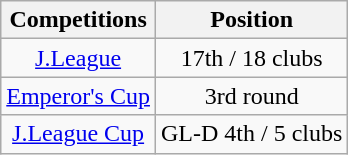<table class="wikitable" style="text-align:center;">
<tr>
<th>Competitions</th>
<th>Position</th>
</tr>
<tr>
<td><a href='#'>J.League</a></td>
<td>17th / 18 clubs</td>
</tr>
<tr>
<td><a href='#'>Emperor's Cup</a></td>
<td>3rd round</td>
</tr>
<tr>
<td><a href='#'>J.League Cup</a></td>
<td>GL-D 4th / 5 clubs</td>
</tr>
</table>
